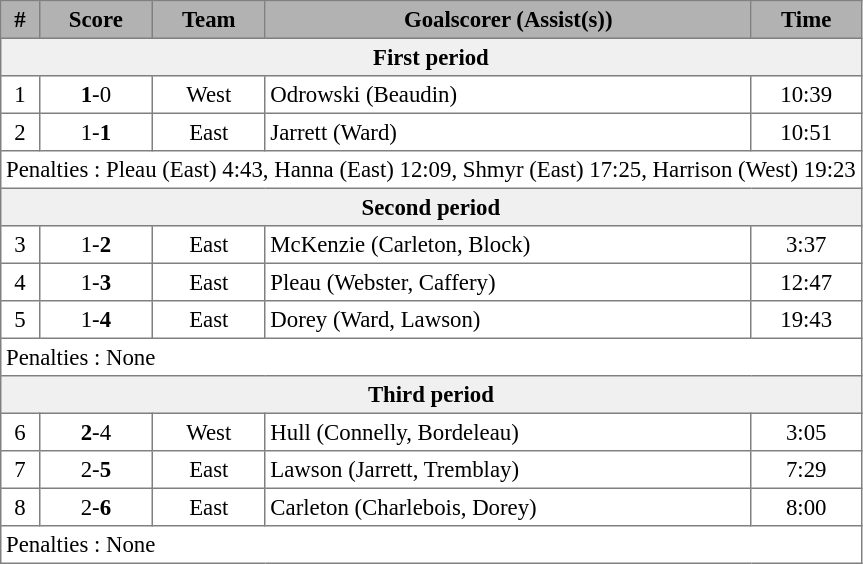<table cellpadding="3" cellspacing="1" border="1" style="font-size: 95%; text-align: center; border: gray solid 1px; border-collapse: collapse;">
<tr bgcolor="B2B2B2">
<th>#</th>
<th>Score</th>
<th>Team</th>
<th>Goalscorer (Assist(s))</th>
<th>Time</th>
</tr>
<tr bgcolor="f0f0f0">
<th colspan="5">First period</th>
</tr>
<tr>
<td>1</td>
<td><strong>1</strong>-0</td>
<td>West</td>
<td align="left">Odrowski (Beaudin)</td>
<td>10:39</td>
</tr>
<tr>
<td>2</td>
<td>1-<strong>1</strong></td>
<td>East</td>
<td align="left">Jarrett (Ward)</td>
<td>10:51</td>
</tr>
<tr>
<td colspan="5">Penalties : Pleau (East) 4:43, Hanna (East) 12:09, Shmyr (East) 17:25, Harrison (West) 19:23</td>
</tr>
<tr bgcolor="f0f0f0">
<th colspan="6">Second period</th>
</tr>
<tr>
<td>3</td>
<td>1-<strong>2</strong></td>
<td>East</td>
<td align="left">McKenzie (Carleton, Block)</td>
<td>3:37</td>
</tr>
<tr>
<td>4</td>
<td>1-<strong>3</strong></td>
<td>East</td>
<td align="left">Pleau (Webster, Caffery)</td>
<td>12:47</td>
</tr>
<tr>
<td>5</td>
<td>1-<strong>4</strong></td>
<td>East</td>
<td align="left">Dorey (Ward, Lawson)</td>
<td>19:43</td>
</tr>
<tr>
<td colspan="5" align="left">Penalties : None</td>
</tr>
<tr bgcolor="f0f0f0">
<th colspan="5">Third period</th>
</tr>
<tr>
<td>6</td>
<td><strong>2</strong>-4</td>
<td>West</td>
<td align="left">Hull (Connelly, Bordeleau)</td>
<td>3:05</td>
</tr>
<tr>
<td>7</td>
<td>2-<strong>5</strong></td>
<td>East</td>
<td align="left">Lawson (Jarrett, Tremblay)</td>
<td>7:29</td>
</tr>
<tr>
<td>8</td>
<td>2-<strong>6</strong></td>
<td>East</td>
<td align="left">Carleton (Charlebois, Dorey)</td>
<td>8:00</td>
</tr>
<tr>
<td colspan="5" align="left">Penalties : None</td>
</tr>
</table>
